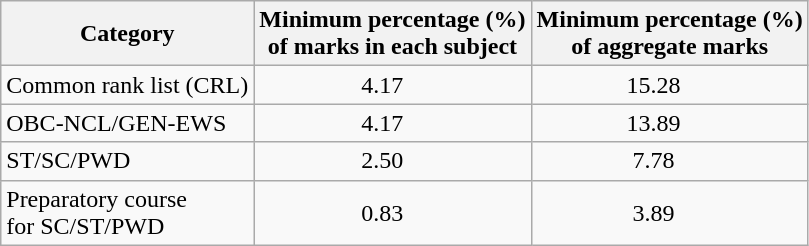<table class="wikitable">
<tr>
<th>Category</th>
<th>Minimum percentage (%)<br>of marks in each subject</th>
<th>Minimum percentage (%)<br>of aggregate marks</th>
</tr>
<tr>
<td>Common rank list (CRL)</td>
<td>                 4.17</td>
<td>               15.28</td>
</tr>
<tr>
<td>OBC-NCL/GEN-EWS</td>
<td>                 4.17</td>
<td>               13.89</td>
</tr>
<tr>
<td>ST/SC/PWD</td>
<td>                 2.50</td>
<td>                 7.78</td>
</tr>
<tr>
<td>Preparatory course<br>for SC/ST/PWD</td>
<td>                 0.83</td>
<td>                 3.89</td>
</tr>
</table>
